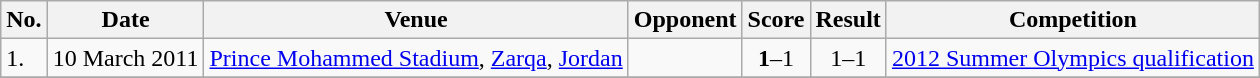<table class="wikitable">
<tr>
<th>No.</th>
<th>Date</th>
<th>Venue</th>
<th>Opponent</th>
<th>Score</th>
<th>Result</th>
<th>Competition</th>
</tr>
<tr>
<td>1.</td>
<td>10 March 2011</td>
<td><a href='#'>Prince Mohammed Stadium</a>, <a href='#'>Zarqa</a>, <a href='#'>Jordan</a></td>
<td></td>
<td align=center><strong>1</strong>–1</td>
<td align=center>1–1</td>
<td><a href='#'>2012 Summer Olympics qualification</a></td>
</tr>
<tr>
</tr>
</table>
